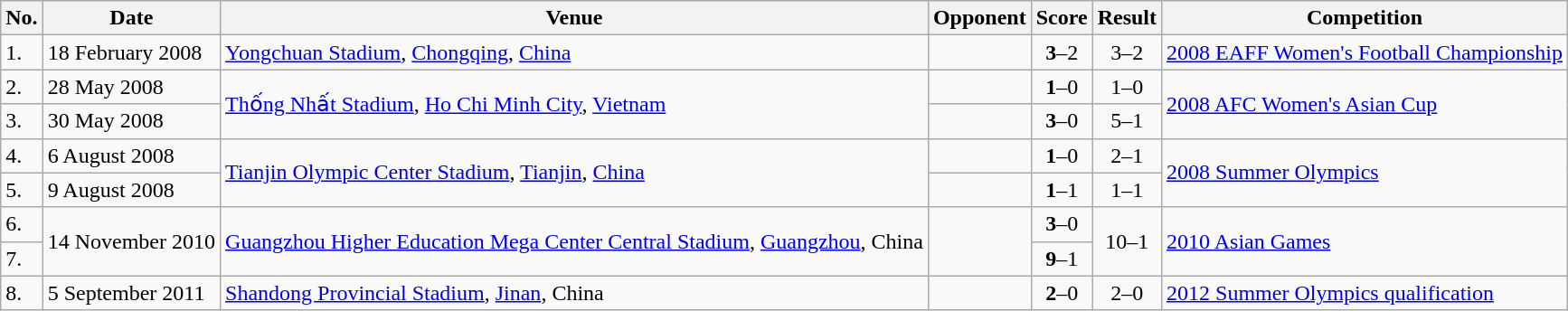<table class="wikitable">
<tr>
<th>No.</th>
<th>Date</th>
<th>Venue</th>
<th>Opponent</th>
<th>Score</th>
<th>Result</th>
<th>Competition</th>
</tr>
<tr>
<td>1.</td>
<td>18 February 2008</td>
<td><a href='#'>Yongchuan Stadium</a>, <a href='#'>Chongqing</a>, <a href='#'>China</a></td>
<td></td>
<td align=center><strong>3</strong>–2</td>
<td align=center>3–2</td>
<td><a href='#'>2008 EAFF Women's Football Championship</a></td>
</tr>
<tr>
<td>2.</td>
<td>28 May 2008</td>
<td rowspan="2"><a href='#'>Thống Nhất Stadium</a>, <a href='#'>Ho Chi Minh City</a>, <a href='#'>Vietnam</a></td>
<td></td>
<td align=center><strong>1</strong>–0</td>
<td align=center>1–0</td>
<td rowspan="2"><a href='#'>2008 AFC Women's Asian Cup</a></td>
</tr>
<tr>
<td>3.</td>
<td>30 May 2008</td>
<td></td>
<td align=center><strong>3</strong>–0</td>
<td align=center>5–1</td>
</tr>
<tr>
<td>4.</td>
<td>6 August 2008</td>
<td rowspan=2><a href='#'>Tianjin Olympic Center Stadium</a>, <a href='#'>Tianjin</a>, <a href='#'>China</a></td>
<td></td>
<td align=center><strong>1</strong>–0</td>
<td align=center>2–1</td>
<td rowspan=2><a href='#'>2008 Summer Olympics</a></td>
</tr>
<tr>
<td>5.</td>
<td>9 August 2008</td>
<td></td>
<td align=center><strong>1</strong>–1</td>
<td align=center>1–1</td>
</tr>
<tr>
<td>6.</td>
<td rowspan=2>14 November 2010</td>
<td rowspan=2><a href='#'>Guangzhou Higher Education Mega Center Central Stadium</a>, <a href='#'>Guangzhou</a>, China</td>
<td rowspan=2></td>
<td align=center><strong>3</strong>–0</td>
<td rowspan=2 align=center>10–1</td>
<td rowspan=2><a href='#'>2010 Asian Games</a></td>
</tr>
<tr>
<td>7.</td>
<td align=center><strong>9</strong>–1</td>
</tr>
<tr>
<td>8.</td>
<td>5 September 2011</td>
<td><a href='#'>Shandong Provincial Stadium</a>, <a href='#'>Jinan</a>, China</td>
<td></td>
<td align=center><strong>2</strong>–0</td>
<td align=center>2–0</td>
<td><a href='#'>2012 Summer Olympics qualification</a></td>
</tr>
</table>
